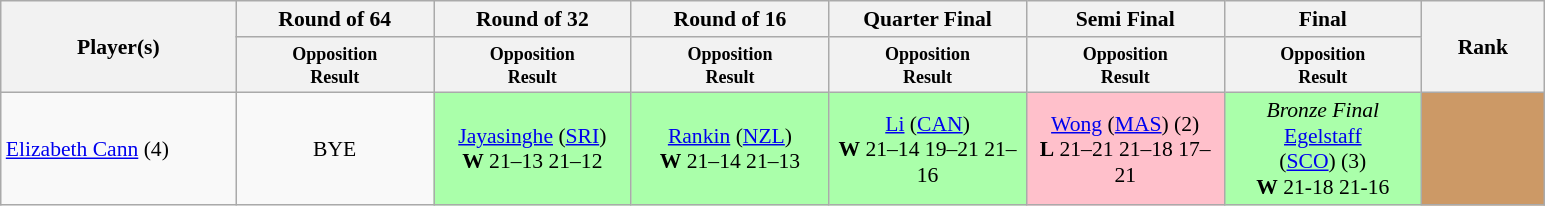<table class=wikitable style="font-size:90%">
<tr>
<th rowspan="2" style="width:150px;">Player(s)</th>
<th width=125>Round of 64</th>
<th width=125>Round of 32</th>
<th width=125>Round of 16</th>
<th width=125>Quarter Final</th>
<th width=125>Semi Final</th>
<th width=125>Final</th>
<th rowspan="2" style="width:75px;">Rank</th>
</tr>
<tr>
<th style="line-height:1em"><small>Opposition<br>Result</small></th>
<th style="line-height:1em"><small>Opposition<br>Result</small></th>
<th style="line-height:1em"><small>Opposition<br>Result</small></th>
<th style="line-height:1em"><small>Opposition<br>Result</small></th>
<th style="line-height:1em"><small>Opposition<br>Result</small></th>
<th style="line-height:1em"><small>Opposition<br>Result</small></th>
</tr>
<tr>
<td><a href='#'>Elizabeth Cann</a> (4)</td>
<td style="text-align:center;">BYE</td>
<td style="text-align:center; background:#afa;"> <a href='#'>Jayasinghe</a> (<a href='#'>SRI</a>)<br><strong>W</strong> 21–13 21–12</td>
<td style="text-align:center; background:#afa;"> <a href='#'>Rankin</a> (<a href='#'>NZL</a>)<br><strong>W</strong> 21–14 21–13</td>
<td style="text-align:center; background:#afa;"> <a href='#'>Li</a> (<a href='#'>CAN</a>)<br><strong>W</strong> 21–14 19–21 21–16</td>
<td style="text-align:center; background:pink;"> <a href='#'>Wong</a> (<a href='#'>MAS</a>) (2)<br><strong>L</strong> 21–21 21–18 17–21</td>
<td style="text-align:center; background:#afa;"><em>Bronze Final</em><br> <a href='#'>Egelstaff</a><br>(<a href='#'>SCO</a>) (3)<br><strong>W</strong> 21-18 21-16</td>
<td style="text-align:center; background:#c96;"></td>
</tr>
</table>
